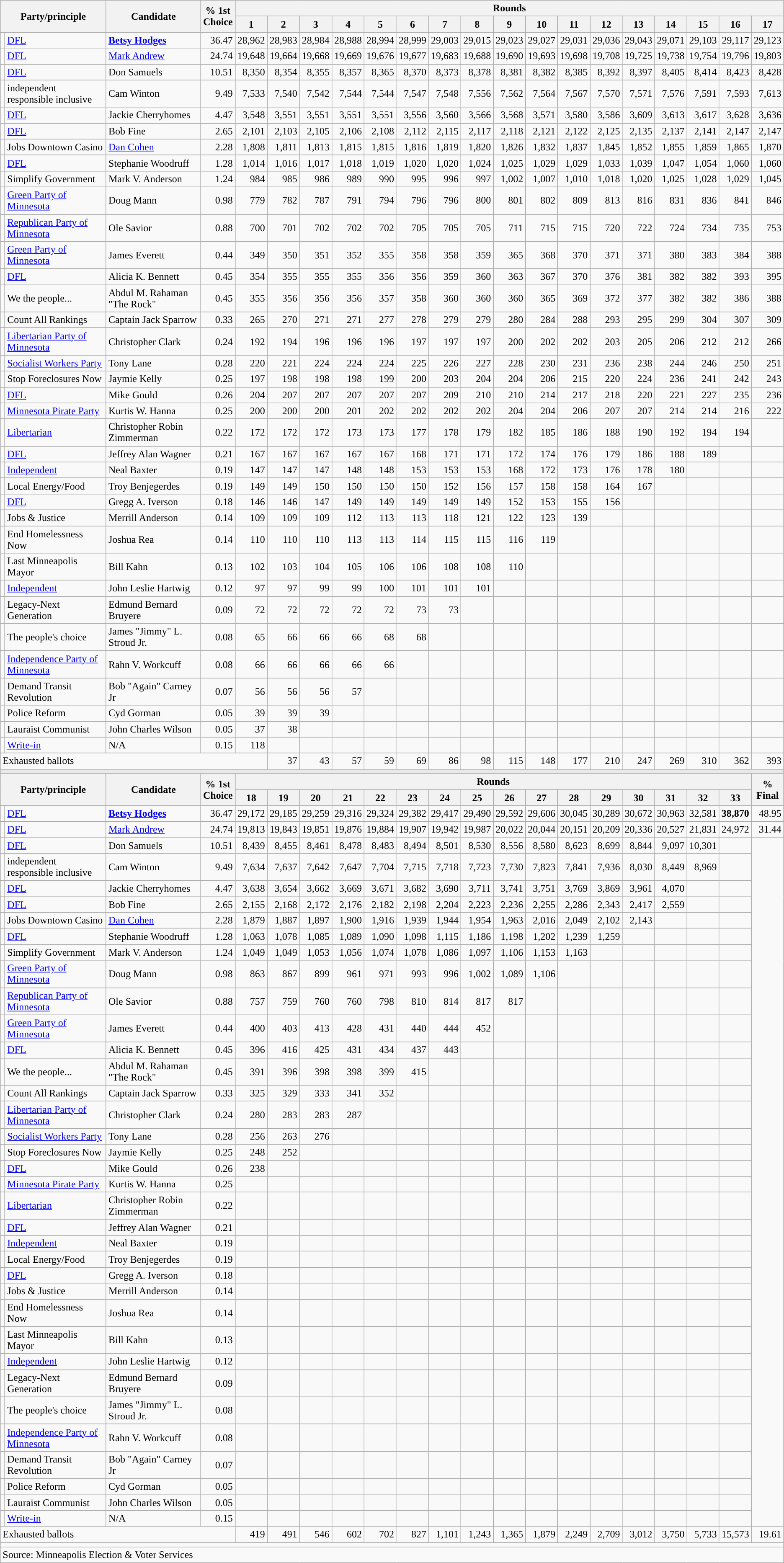<table class="wikitable">
<tr>
<th colspan="2" rowspan="2">Party/principle</th>
<th rowspan="2">Candidate</th>
<th rowspan="2">% 1st<br>Choice</th>
<th colspan="17">Rounds</th>
</tr>
<tr>
<th>1</th>
<th>2</th>
<th>3</th>
<th>4</th>
<th>5</th>
<th>6</th>
<th>7</th>
<th>8</th>
<th>9</th>
<th>10</th>
<th>11</th>
<th>12</th>
<th>13</th>
<th>14</th>
<th>15</th>
<th>16</th>
<th>17</th>
</tr>
<tr>
<td style="background-color:"></td>
<td><a href='#'>DFL</a></td>
<td><strong><a href='#'>Betsy Hodges</a></strong></td>
<td align="right">36.47</td>
<td align="right">28,962</td>
<td align="right">28,983</td>
<td align="right">28,984</td>
<td align="right">28,988</td>
<td align="right">28,994</td>
<td align="right">28,999</td>
<td align="right">29,003</td>
<td align="right">29,015</td>
<td align="right">29,023</td>
<td align="right">29,027</td>
<td align="right">29,031</td>
<td align="right">29,036</td>
<td align="right">29,043</td>
<td align="right">29,071</td>
<td align="right">29,103</td>
<td align="right">29,117</td>
<td align="right">29,123</td>
</tr>
<tr>
<td style="background-color:"></td>
<td><a href='#'>DFL</a></td>
<td><a href='#'>Mark Andrew</a></td>
<td align="right">24.74</td>
<td align="right">19,648</td>
<td align="right">19,664</td>
<td align="right">19,668</td>
<td align="right">19,669</td>
<td align="right">19,676</td>
<td align="right">19,677</td>
<td align="right">19,683</td>
<td align="right">19,688</td>
<td align="right">19,690</td>
<td align="right">19,693</td>
<td align="right">19,698</td>
<td align="right">19,708</td>
<td align="right">19,725</td>
<td align="right">19,738</td>
<td align="right">19,754</td>
<td align="right">19,796</td>
<td align="right">19,803</td>
</tr>
<tr>
<td style="background-color:"></td>
<td><a href='#'>DFL</a></td>
<td>Don Samuels</td>
<td align="right">10.51</td>
<td align="right">8,350</td>
<td align="right">8,354</td>
<td align="right">8,355</td>
<td align="right">8,357</td>
<td align="right">8,365</td>
<td align="right">8,370</td>
<td align="right">8,373</td>
<td align="right">8,378</td>
<td align="right">8,381</td>
<td align="right">8,382</td>
<td align="right">8,385</td>
<td align="right">8,392</td>
<td align="right">8,397</td>
<td align="right">8,405</td>
<td align="right">8,414</td>
<td align="right">8,423</td>
<td align="right">8,428</td>
</tr>
<tr>
<td style="background-color:"></td>
<td>independent responsible inclusive</td>
<td>Cam Winton</td>
<td align="right">9.49</td>
<td align="right">7,533</td>
<td align="right">7,540</td>
<td align="right">7,542</td>
<td align="right">7,544</td>
<td align="right">7,544</td>
<td align="right">7,547</td>
<td align="right">7,548</td>
<td align="right">7,556</td>
<td align="right">7,562</td>
<td align="right">7,564</td>
<td align="right">7,567</td>
<td align="right">7,570</td>
<td align="right">7,571</td>
<td align="right">7,576</td>
<td align="right">7,591</td>
<td align="right">7,593</td>
<td align="right">7,613</td>
</tr>
<tr>
<td style="background-color:"></td>
<td><a href='#'>DFL</a></td>
<td>Jackie Cherryhomes</td>
<td align="right">4.47</td>
<td align="right">3,548</td>
<td align="right">3,551</td>
<td align="right">3,551</td>
<td align="right">3,551</td>
<td align="right">3,551</td>
<td align="right">3,556</td>
<td align="right">3,560</td>
<td align="right">3,566</td>
<td align="right">3,568</td>
<td align="right">3,571</td>
<td align="right">3,580</td>
<td align="right">3,586</td>
<td align="right">3,609</td>
<td align="right">3,613</td>
<td align="right">3,617</td>
<td align="right">3,628</td>
<td align="right">3,636</td>
</tr>
<tr>
<td style="background-color:"></td>
<td><a href='#'>DFL</a></td>
<td>Bob Fine</td>
<td align="right">2.65</td>
<td align="right">2,101</td>
<td align="right">2,103</td>
<td align="right">2,105</td>
<td align="right">2,106</td>
<td align="right">2,108</td>
<td align="right">2,112</td>
<td align="right">2,115</td>
<td align="right">2,117</td>
<td align="right">2,118</td>
<td align="right">2,121</td>
<td align="right">2,122</td>
<td align="right">2,125</td>
<td align="right">2,135</td>
<td align="right">2,137</td>
<td align="right">2,141</td>
<td align="right">2,147</td>
<td align="right">2,147</td>
</tr>
<tr>
<td style="background-color:"></td>
<td>Jobs Downtown Casino</td>
<td><a href='#'>Dan Cohen</a></td>
<td align="right">2.28</td>
<td align="right">1,808</td>
<td align="right">1,811</td>
<td align="right">1,813</td>
<td align="right">1,815</td>
<td align="right">1,815</td>
<td align="right">1,816</td>
<td align="right">1,819</td>
<td align="right">1,820</td>
<td align="right">1,826</td>
<td align="right">1,832</td>
<td align="right">1,837</td>
<td align="right">1,845</td>
<td align="right">1,852</td>
<td align="right">1,855</td>
<td align="right">1,859</td>
<td align="right">1,865</td>
<td align="right">1,870</td>
</tr>
<tr>
<td style="background-color:"></td>
<td><a href='#'>DFL</a></td>
<td>Stephanie Woodruff</td>
<td align="right">1.28</td>
<td align="right">1,014</td>
<td align="right">1,016</td>
<td align="right">1,017</td>
<td align="right">1,018</td>
<td align="right">1,019</td>
<td align="right">1,020</td>
<td align="right">1,020</td>
<td align="right">1,024</td>
<td align="right">1,025</td>
<td align="right">1,029</td>
<td align="right">1,029</td>
<td align="right">1,033</td>
<td align="right">1,039</td>
<td align="right">1,047</td>
<td align="right">1,054</td>
<td align="right">1,060</td>
<td align="right">1,060</td>
</tr>
<tr>
<td style="background-color:"></td>
<td>Simplify Government</td>
<td>Mark V. Anderson</td>
<td align="right">1.24</td>
<td align="right">984</td>
<td align="right">985</td>
<td align="right">986</td>
<td align="right">989</td>
<td align="right">990</td>
<td align="right">995</td>
<td align="right">996</td>
<td align="right">997</td>
<td align="right">1,002</td>
<td align="right">1,007</td>
<td align="right">1,010</td>
<td align="right">1,018</td>
<td align="right">1,020</td>
<td align="right">1,025</td>
<td align="right">1,028</td>
<td align="right">1,029</td>
<td align="right">1,045</td>
</tr>
<tr>
<td style="background-color:"></td>
<td><a href='#'>Green Party of Minnesota</a></td>
<td>Doug Mann</td>
<td align="right">0.98</td>
<td align="right">779</td>
<td align="right">782</td>
<td align="right">787</td>
<td align="right">791</td>
<td align="right">794</td>
<td align="right">796</td>
<td align="right">796</td>
<td align="right">800</td>
<td align="right">801</td>
<td align="right">802</td>
<td align="right">809</td>
<td align="right">813</td>
<td align="right">816</td>
<td align="right">831</td>
<td align="right">836</td>
<td align="right">841</td>
<td align="right">846</td>
</tr>
<tr>
<td style="background-color:"></td>
<td><a href='#'>Republican Party of Minnesota</a></td>
<td>Ole Savior</td>
<td align="right">0.88</td>
<td align="right">700</td>
<td align="right">701</td>
<td align="right">702</td>
<td align="right">702</td>
<td align="right">702</td>
<td align="right">705</td>
<td align="right">705</td>
<td align="right">705</td>
<td align="right">711</td>
<td align="right">715</td>
<td align="right">715</td>
<td align="right">720</td>
<td align="right">722</td>
<td align="right">724</td>
<td align="right">734</td>
<td align="right">735</td>
<td align="right">753</td>
</tr>
<tr>
<td style="background-color:"></td>
<td><a href='#'>Green Party of Minnesota</a></td>
<td>James Everett</td>
<td align="right">0.44</td>
<td align="right">349</td>
<td align="right">350</td>
<td align="right">351</td>
<td align="right">352</td>
<td align="right">355</td>
<td align="right">358</td>
<td align="right">358</td>
<td align="right">359</td>
<td align="right">365</td>
<td align="right">368</td>
<td align="right">370</td>
<td align="right">371</td>
<td align="right">371</td>
<td align="right">380</td>
<td align="right">383</td>
<td align="right">384</td>
<td align="right">388</td>
</tr>
<tr>
<td style="background-color:"></td>
<td><a href='#'>DFL</a></td>
<td>Alicia K. Bennett</td>
<td align="right">0.45</td>
<td align="right">354</td>
<td align="right">355</td>
<td align="right">355</td>
<td align="right">355</td>
<td align="right">356</td>
<td align="right">356</td>
<td align="right">359</td>
<td align="right">360</td>
<td align="right">363</td>
<td align="right">367</td>
<td align="right">370</td>
<td align="right">376</td>
<td align="right">381</td>
<td align="right">382</td>
<td align="right">382</td>
<td align="right">393</td>
<td align="right">395</td>
</tr>
<tr>
<td style="background-color:"></td>
<td>We the people...</td>
<td>Abdul M. Rahaman "The Rock"</td>
<td align="right">0.45</td>
<td align="right">355</td>
<td align="right">356</td>
<td align="right">356</td>
<td align="right">356</td>
<td align="right">357</td>
<td align="right">358</td>
<td align="right">360</td>
<td align="right">360</td>
<td align="right">360</td>
<td align="right">365</td>
<td align="right">369</td>
<td align="right">372</td>
<td align="right">377</td>
<td align="right">382</td>
<td align="right">382</td>
<td align="right">386</td>
<td align="right">388</td>
</tr>
<tr>
<td style="background-color:"></td>
<td>Count All Rankings</td>
<td>Captain Jack Sparrow</td>
<td align="right">0.33</td>
<td align="right">265</td>
<td align="right">270</td>
<td align="right">271</td>
<td align="right">271</td>
<td align="right">277</td>
<td align="right">278</td>
<td align="right">279</td>
<td align="right">279</td>
<td align="right">280</td>
<td align="right">284</td>
<td align="right">288</td>
<td align="right">293</td>
<td align="right">295</td>
<td align="right">299</td>
<td align="right">304</td>
<td align="right">307</td>
<td align="right">309</td>
</tr>
<tr>
<td style="background-color:"></td>
<td><a href='#'>Libertarian Party of Minnesota</a></td>
<td>Christopher Clark</td>
<td align="right">0.24</td>
<td align="right">192</td>
<td align="right">194</td>
<td align="right">196</td>
<td align="right">196</td>
<td align="right">196</td>
<td align="right">197</td>
<td align="right">197</td>
<td align="right">197</td>
<td align="right">200</td>
<td align="right">202</td>
<td align="right">202</td>
<td align="right">203</td>
<td align="right">205</td>
<td align="right">206</td>
<td align="right">212</td>
<td align="right">212</td>
<td align="right">266</td>
</tr>
<tr>
<td style="background-color:"></td>
<td><a href='#'>Socialist Workers Party</a></td>
<td>Tony Lane</td>
<td align="right">0.28</td>
<td align="right">220</td>
<td align="right">221</td>
<td align="right">224</td>
<td align="right">224</td>
<td align="right">224</td>
<td align="right">225</td>
<td align="right">226</td>
<td align="right">227</td>
<td align="right">228</td>
<td align="right">230</td>
<td align="right">231</td>
<td align="right">236</td>
<td align="right">238</td>
<td align="right">244</td>
<td align="right">246</td>
<td align="right">250</td>
<td align="right">251</td>
</tr>
<tr>
<td style="background-color:"></td>
<td>Stop Foreclosures Now</td>
<td>Jaymie Kelly</td>
<td align="right">0.25</td>
<td align="right">197</td>
<td align="right">198</td>
<td align="right">198</td>
<td align="right">198</td>
<td align="right">199</td>
<td align="right">200</td>
<td align="right">203</td>
<td align="right">204</td>
<td align="right">204</td>
<td align="right">206</td>
<td align="right">215</td>
<td align="right">220</td>
<td align="right">224</td>
<td align="right">236</td>
<td align="right">241</td>
<td align="right">242</td>
<td align="right">243</td>
</tr>
<tr>
<td style="background-color:"></td>
<td><a href='#'>DFL</a></td>
<td>Mike Gould</td>
<td align="right">0.26</td>
<td align="right">204</td>
<td align="right">207</td>
<td align="right">207</td>
<td align="right">207</td>
<td align="right">207</td>
<td align="right">207</td>
<td align="right">209</td>
<td align="right">210</td>
<td align="right">210</td>
<td align="right">214</td>
<td align="right">217</td>
<td align="right">218</td>
<td align="right">220</td>
<td align="right">221</td>
<td align="right">227</td>
<td align="right">235</td>
<td align="right">236</td>
</tr>
<tr>
<td style="background-color:"></td>
<td><a href='#'>Minnesota Pirate Party</a></td>
<td>Kurtis W. Hanna</td>
<td align="right">0.25</td>
<td align="right">200</td>
<td align="right">200</td>
<td align="right">200</td>
<td align="right">201</td>
<td align="right">202</td>
<td align="right">202</td>
<td align="right">202</td>
<td align="right">202</td>
<td align="right">204</td>
<td align="right">204</td>
<td align="right">206</td>
<td align="right">207</td>
<td align="right">207</td>
<td align="right">214</td>
<td align="right">214</td>
<td align="right">216</td>
<td align="right">222</td>
</tr>
<tr>
<td style="background-color:"></td>
<td><a href='#'>Libertarian</a></td>
<td>Christopher Robin Zimmerman</td>
<td align="right">0.22</td>
<td align="right">172</td>
<td align="right">172</td>
<td align="right">172</td>
<td align="right">173</td>
<td align="right">173</td>
<td align="right">177</td>
<td align="right">178</td>
<td align="right">179</td>
<td align="right">182</td>
<td align="right">185</td>
<td align="right">186</td>
<td align="right">188</td>
<td align="right">190</td>
<td align="right">192</td>
<td align="right">194</td>
<td align="right">194</td>
<td align="right"></td>
</tr>
<tr>
<td style="background-color:"></td>
<td><a href='#'>DFL</a></td>
<td>Jeffrey Alan Wagner</td>
<td align="right">0.21</td>
<td align="right">167</td>
<td align="right">167</td>
<td align="right">167</td>
<td align="right">167</td>
<td align="right">167</td>
<td align="right">168</td>
<td align="right">171</td>
<td align="right">171</td>
<td align="right">172</td>
<td align="right">174</td>
<td align="right">176</td>
<td align="right">179</td>
<td align="right">186</td>
<td align="right">188</td>
<td align="right">189</td>
<td align="right"></td>
<td align="right"></td>
</tr>
<tr>
<td style="background-color:"></td>
<td><a href='#'>Independent</a></td>
<td>Neal Baxter</td>
<td align="right">0.19</td>
<td align="right">147</td>
<td align="right">147</td>
<td align="right">147</td>
<td align="right">148</td>
<td align="right">148</td>
<td align="right">153</td>
<td align="right">153</td>
<td align="right">153</td>
<td align="right">168</td>
<td align="right">172</td>
<td align="right">173</td>
<td align="right">176</td>
<td align="right">178</td>
<td align="right">180</td>
<td align="right"></td>
<td align="right"></td>
<td align="right"></td>
</tr>
<tr>
<td style="background-color:"></td>
<td>Local Energy/Food</td>
<td>Troy Benjegerdes</td>
<td align="right">0.19</td>
<td align="right">149</td>
<td align="right">149</td>
<td align="right">150</td>
<td align="right">150</td>
<td align="right">150</td>
<td align="right">150</td>
<td align="right">152</td>
<td align="right">156</td>
<td align="right">157</td>
<td align="right">158</td>
<td align="right">158</td>
<td align="right">164</td>
<td align="right">167</td>
<td align="right"></td>
<td align="right"></td>
<td align="right"></td>
<td align="right"></td>
</tr>
<tr>
<td style="background-color:"></td>
<td><a href='#'>DFL</a></td>
<td>Gregg A. Iverson</td>
<td align="right">0.18</td>
<td align="right">146</td>
<td align="right">146</td>
<td align="right">147</td>
<td align="right">149</td>
<td align="right">149</td>
<td align="right">149</td>
<td align="right">149</td>
<td align="right">149</td>
<td align="right">152</td>
<td align="right">153</td>
<td align="right">155</td>
<td align="right">156</td>
<td align="right"></td>
<td align="right"></td>
<td align="right"></td>
<td align="right"></td>
<td align="right"></td>
</tr>
<tr>
<td style="background-color:"></td>
<td>Jobs & Justice</td>
<td>Merrill Anderson</td>
<td align="right">0.14</td>
<td align="right">109</td>
<td align="right">109</td>
<td align="right">109</td>
<td align="right">112</td>
<td align="right">113</td>
<td align="right">113</td>
<td align="right">118</td>
<td align="right">121</td>
<td align="right">122</td>
<td align="right">123</td>
<td align="right">139</td>
<td align="right"></td>
<td align="right"></td>
<td align="right"></td>
<td align="right"></td>
<td align="right"></td>
<td align="right"></td>
</tr>
<tr>
<td style="background-color:"></td>
<td>End Homelessness Now</td>
<td>Joshua Rea</td>
<td align="right">0.14</td>
<td align="right">110</td>
<td align="right">110</td>
<td align="right">110</td>
<td align="right">113</td>
<td align="right">113</td>
<td align="right">114</td>
<td align="right">115</td>
<td align="right">115</td>
<td align="right">116</td>
<td align="right">119</td>
<td align="right"></td>
<td align="right"></td>
<td align="right"></td>
<td align="right"></td>
<td align="right"></td>
<td align="right"></td>
<td align="right"></td>
</tr>
<tr>
<td style="background-color:"></td>
<td>Last Minneapolis Mayor</td>
<td>Bill Kahn</td>
<td align="right">0.13</td>
<td align="right">102</td>
<td align="right">103</td>
<td align="right">104</td>
<td align="right">105</td>
<td align="right">106</td>
<td align="right">106</td>
<td align="right">108</td>
<td align="right">108</td>
<td align="right">110</td>
<td align="right"></td>
<td align="right"></td>
<td align="right"></td>
<td align="right"></td>
<td align="right"></td>
<td align="right"></td>
<td align="right"></td>
<td align="right"></td>
</tr>
<tr>
<td style="background-color:"></td>
<td><a href='#'>Independent</a></td>
<td>John Leslie Hartwig</td>
<td align="right">0.12</td>
<td align="right">97</td>
<td align="right">97</td>
<td align="right">99</td>
<td align="right">99</td>
<td align="right">100</td>
<td align="right">101</td>
<td align="right">101</td>
<td align="right">101</td>
<td align="right"></td>
<td align="right"></td>
<td align="right"></td>
<td align="right"></td>
<td align="right"></td>
<td align="right"></td>
<td align="right"></td>
<td align="right"></td>
<td align="right"></td>
</tr>
<tr>
<td style="background-color:"></td>
<td>Legacy-Next Generation</td>
<td>Edmund Bernard Bruyere</td>
<td align="right">0.09</td>
<td align="right">72</td>
<td align="right">72</td>
<td align="right">72</td>
<td align="right">72</td>
<td align="right">72</td>
<td align="right">73</td>
<td align="right">73</td>
<td align="right"></td>
<td align="right"></td>
<td align="right"></td>
<td align="right"></td>
<td align="right"></td>
<td align="right"></td>
<td align="right"></td>
<td align="right"></td>
<td align="right"></td>
<td align="right"></td>
</tr>
<tr>
<td style="background-color:"></td>
<td>The people's choice</td>
<td>James "Jimmy" L. Stroud Jr.</td>
<td align="right">0.08</td>
<td align="right">65</td>
<td align="right">66</td>
<td align="right">66</td>
<td align="right">66</td>
<td align="right">68</td>
<td align="right">68</td>
<td align="right"></td>
<td align="right"></td>
<td align="right"></td>
<td align="right"></td>
<td align="right"></td>
<td align="right"></td>
<td align="right"></td>
<td align="right"></td>
<td align="right"></td>
<td align="right"></td>
<td align="right"></td>
</tr>
<tr>
<td style="background-color:"></td>
<td><a href='#'>Independence Party of Minnesota</a></td>
<td>Rahn V. Workcuff</td>
<td align="right">0.08</td>
<td align="right">66</td>
<td align="right">66</td>
<td align="right">66</td>
<td align="right">66</td>
<td align="right">66</td>
<td align="right"></td>
<td align="right"></td>
<td align="right"></td>
<td align="right"></td>
<td align="right"></td>
<td align="right"></td>
<td align="right"></td>
<td align="right"></td>
<td align="right"></td>
<td align="right"></td>
<td align="right"></td>
<td align="right"></td>
</tr>
<tr>
<td style="background-color:"></td>
<td>Demand Transit Revolution</td>
<td>Bob "Again" Carney Jr</td>
<td align="right">0.07</td>
<td align="right">56</td>
<td align="right">56</td>
<td align="right">56</td>
<td align="right">57</td>
<td align="right"></td>
<td align="right"></td>
<td align="right"></td>
<td align="right"></td>
<td align="right"></td>
<td align="right"></td>
<td align="right"></td>
<td align="right"></td>
<td align="right"></td>
<td align="right"></td>
<td align="right"></td>
<td align="right"></td>
<td align="right"></td>
</tr>
<tr>
<td style="background-color:"></td>
<td>Police Reform</td>
<td>Cyd Gorman</td>
<td align="right">0.05</td>
<td align="right">39</td>
<td align="right">39</td>
<td align="right">39</td>
<td align="right"></td>
<td align="right"></td>
<td align="right"></td>
<td align="right"></td>
<td align="right"></td>
<td align="right"></td>
<td align="right"></td>
<td align="right"></td>
<td align="right"></td>
<td align="right"></td>
<td align="right"></td>
<td align="right"></td>
<td align="right"></td>
<td align="right"></td>
</tr>
<tr>
<td style="background-color:"></td>
<td>Lauraist Communist</td>
<td>John Charles Wilson</td>
<td align="right">0.05</td>
<td align="right">37</td>
<td align="right">38</td>
<td align="right"></td>
<td align="right"></td>
<td align="right"></td>
<td align="right"></td>
<td align="right"></td>
<td align="right"></td>
<td align="right"></td>
<td align="right"></td>
<td align="right"></td>
<td align="right"></td>
<td align="right"></td>
<td align="right"></td>
<td align="right"></td>
<td align="right"></td>
<td align="right"></td>
</tr>
<tr>
<td style="background-color:"></td>
<td><a href='#'>Write-in</a></td>
<td>N/A</td>
<td align="right">0.15</td>
<td align="right">118</td>
<td align="right"></td>
<td align="right"></td>
<td align="right"></td>
<td align="right"></td>
<td align="right"></td>
<td align="right"></td>
<td align="right"></td>
<td align="right"></td>
<td align="right"></td>
<td align="right"></td>
<td align="right"></td>
<td align="right"></td>
<td align="right"></td>
<td align="right"></td>
<td align="right"></td>
<td align="right"></td>
</tr>
<tr>
<td colspan="5">Exhausted ballots</td>
<td align="right">37</td>
<td align="right">43</td>
<td align="right">57</td>
<td align="right">59</td>
<td align="right">69</td>
<td align="right">86</td>
<td align="right">98</td>
<td align="right">115</td>
<td align="right">148</td>
<td align="right">177</td>
<td align="right">210</td>
<td align="right">247</td>
<td align="right">269</td>
<td align="right">310</td>
<td align="right">362</td>
<td align="right">393</td>
</tr>
<tr>
<td colspan="21" style="background:#E9E9E9"></td>
</tr>
<tr>
<th colspan="2" rowspan="2">Party/principle</th>
<th rowspan="2">Candidate</th>
<th rowspan="2">% 1st<br>Choice</th>
<th colspan="16">Rounds</th>
<th rowspan="2">%<br>Final</th>
</tr>
<tr>
<th>18</th>
<th>19</th>
<th>20</th>
<th>21</th>
<th>22</th>
<th>23</th>
<th>24</th>
<th>25</th>
<th>26</th>
<th>27</th>
<th>28</th>
<th>29</th>
<th>30</th>
<th>31</th>
<th>32</th>
<th>33</th>
</tr>
<tr>
<td style="background-color:"></td>
<td><a href='#'>DFL</a></td>
<td><strong><a href='#'>Betsy Hodges</a></strong></td>
<td align="right">36.47</td>
<td align="right">29,172</td>
<td align="right">29,185</td>
<td align="right">29,259</td>
<td align="right">29,316</td>
<td align="right">29,324</td>
<td align="right">29,382</td>
<td align="right">29,417</td>
<td align="right">29,490</td>
<td align="right">29,592</td>
<td align="right">29,606</td>
<td align="right">30,045</td>
<td align="right">30,289</td>
<td align="right">30,672</td>
<td align="right">30,963</td>
<td align="right">32,581</td>
<td align="right"><strong>38,870</strong></td>
<td align="right">48.95</td>
</tr>
<tr>
<td style="background-color:"></td>
<td><a href='#'>DFL</a></td>
<td><a href='#'>Mark Andrew</a></td>
<td align="right">24.74</td>
<td align="right">19,813</td>
<td align="right">19,843</td>
<td align="right">19,851</td>
<td align="right">19,876</td>
<td align="right">19,884</td>
<td align="right">19,907</td>
<td align="right">19,942</td>
<td align="right">19,987</td>
<td align="right">20,022</td>
<td align="right">20,044</td>
<td align="right">20,151</td>
<td align="right">20,209</td>
<td align="right">20,336</td>
<td align="right">20,527</td>
<td align="right">21,831</td>
<td align="right">24,972</td>
<td align="right">31.44</td>
</tr>
<tr>
<td style="background-color:"></td>
<td><a href='#'>DFL</a></td>
<td>Don Samuels</td>
<td align="right">10.51</td>
<td align="right">8,439</td>
<td align="right">8,455</td>
<td align="right">8,461</td>
<td align="right">8,478</td>
<td align="right">8,483</td>
<td align="right">8,494</td>
<td align="right">8,501</td>
<td align="right">8,530</td>
<td align="right">8,556</td>
<td align="right">8,580</td>
<td align="right">8,623</td>
<td align="right">8,699</td>
<td align="right">8,844</td>
<td align="right">9,097</td>
<td align="right">10,301</td>
<td align="right"></td>
<td rowspan="34"></td>
</tr>
<tr>
<td style="background-color:"></td>
<td>independent responsible inclusive</td>
<td>Cam Winton</td>
<td align="right">9.49</td>
<td align="right">7,634</td>
<td align="right">7,637</td>
<td align="right">7,642</td>
<td align="right">7,647</td>
<td align="right">7,704</td>
<td align="right">7,715</td>
<td align="right">7,718</td>
<td align="right">7,723</td>
<td align="right">7,730</td>
<td align="right">7,823</td>
<td align="right">7,841</td>
<td align="right">7,936</td>
<td align="right">8,030</td>
<td align="right">8,449</td>
<td align="right">8,969</td>
<td align="right"></td>
</tr>
<tr>
<td style="background-color:"></td>
<td><a href='#'>DFL</a></td>
<td>Jackie Cherryhomes</td>
<td align="right">4.47</td>
<td align="right">3,638</td>
<td align="right">3,654</td>
<td align="right">3,662</td>
<td align="right">3,669</td>
<td align="right">3,671</td>
<td align="right">3,682</td>
<td align="right">3,690</td>
<td align="right">3,711</td>
<td align="right">3,741</td>
<td align="right">3,751</td>
<td align="right">3,769</td>
<td align="right">3,869</td>
<td align="right">3,961</td>
<td align="right">4,070</td>
<td align="right"></td>
<td align="right"></td>
</tr>
<tr>
<td style="background-color:"></td>
<td><a href='#'>DFL</a></td>
<td>Bob Fine</td>
<td align="right">2.65</td>
<td align="right">2,155</td>
<td align="right">2,168</td>
<td align="right">2,172</td>
<td align="right">2,176</td>
<td align="right">2,182</td>
<td align="right">2,198</td>
<td align="right">2,204</td>
<td align="right">2,223</td>
<td align="right">2,236</td>
<td align="right">2,255</td>
<td align="right">2,286</td>
<td align="right">2,343</td>
<td align="right">2,417</td>
<td align="right">2,559</td>
<td align="right"></td>
<td align="right"></td>
</tr>
<tr>
<td style="background-color:"></td>
<td>Jobs Downtown Casino</td>
<td><a href='#'>Dan Cohen</a></td>
<td align="right">2.28</td>
<td align="right">1,879</td>
<td align="right">1,887</td>
<td align="right">1,897</td>
<td align="right">1,900</td>
<td align="right">1,916</td>
<td align="right">1,939</td>
<td align="right">1,944</td>
<td align="right">1,954</td>
<td align="right">1,963</td>
<td align="right">2,016</td>
<td align="right">2,049</td>
<td align="right">2,102</td>
<td align="right">2,143</td>
<td align="right"></td>
<td align="right"></td>
<td align="right"></td>
</tr>
<tr>
<td style="background-color:"></td>
<td><a href='#'>DFL</a></td>
<td>Stephanie Woodruff</td>
<td align="right">1.28</td>
<td align="right">1,063</td>
<td align="right">1,078</td>
<td align="right">1,085</td>
<td align="right">1,089</td>
<td align="right">1,090</td>
<td align="right">1,098</td>
<td align="right">1,115</td>
<td align="right">1,186</td>
<td align="right">1,198</td>
<td align="right">1,202</td>
<td align="right">1,239</td>
<td align="right">1,259</td>
<td align="right"></td>
<td align="right"></td>
<td align="right"></td>
<td align="right"></td>
</tr>
<tr>
<td style="background-color:"></td>
<td>Simplify Government</td>
<td>Mark V. Anderson</td>
<td align="right">1.24</td>
<td align="right">1,049</td>
<td align="right">1,049</td>
<td align="right">1,053</td>
<td align="right">1,056</td>
<td align="right">1,074</td>
<td align="right">1,078</td>
<td align="right">1,086</td>
<td align="right">1,097</td>
<td align="right">1,106</td>
<td align="right">1,153</td>
<td align="right">1,163</td>
<td align="right"></td>
<td align="right"></td>
<td align="right"></td>
<td align="right"></td>
<td align="right"></td>
</tr>
<tr>
<td style="background-color:"></td>
<td><a href='#'>Green Party of Minnesota</a></td>
<td>Doug Mann</td>
<td align="right">0.98</td>
<td align="right">863</td>
<td align="right">867</td>
<td align="right">899</td>
<td align="right">961</td>
<td align="right">971</td>
<td align="right">993</td>
<td align="right">996</td>
<td align="right">1,002</td>
<td align="right">1,089</td>
<td align="right">1,106</td>
<td align="right"></td>
<td align="right"></td>
<td align="right"></td>
<td align="right"></td>
<td align="right"></td>
<td align="right"></td>
</tr>
<tr>
<td style="background-color:"></td>
<td><a href='#'>Republican Party of Minnesota</a></td>
<td>Ole Savior</td>
<td align="right">0.88</td>
<td align="right">757</td>
<td align="right">759</td>
<td align="right">760</td>
<td align="right">760</td>
<td align="right">798</td>
<td align="right">810</td>
<td align="right">814</td>
<td align="right">817</td>
<td align="right">817</td>
<td align="right"></td>
<td align="right"></td>
<td align="right"></td>
<td align="right"></td>
<td align="right"></td>
<td align="right"></td>
<td align="right"></td>
</tr>
<tr>
<td style="background-color:"></td>
<td><a href='#'>Green Party of Minnesota</a></td>
<td>James Everett</td>
<td align="right">0.44</td>
<td align="right">400</td>
<td align="right">403</td>
<td align="right">413</td>
<td align="right">428</td>
<td align="right">431</td>
<td align="right">440</td>
<td align="right">444</td>
<td align="right">452</td>
<td align="right"></td>
<td align="right"></td>
<td align="right"></td>
<td align="right"></td>
<td align="right"></td>
<td align="right"></td>
<td align="right"></td>
<td align="right"></td>
</tr>
<tr>
<td style="background-color:"></td>
<td><a href='#'>DFL</a></td>
<td>Alicia K. Bennett</td>
<td align="right">0.45</td>
<td align="right">396</td>
<td align="right">416</td>
<td align="right">425</td>
<td align="right">431</td>
<td align="right">434</td>
<td align="right">437</td>
<td align="right">443</td>
<td align="right"></td>
<td align="right"></td>
<td align="right"></td>
<td align="right"></td>
<td align="right"></td>
<td align="right"></td>
<td align="right"></td>
<td align="right"></td>
<td align="right"></td>
</tr>
<tr>
<td style="background-color:"></td>
<td>We the people...</td>
<td>Abdul M. Rahaman "The Rock"</td>
<td align="right">0.45</td>
<td align="right">391</td>
<td align="right">396</td>
<td align="right">398</td>
<td align="right">398</td>
<td align="right">399</td>
<td align="right">415</td>
<td align="right"></td>
<td align="right"></td>
<td align="right"></td>
<td align="right"></td>
<td align="right"></td>
<td align="right"></td>
<td align="right"></td>
<td align="right"></td>
<td align="right"></td>
<td align="right"></td>
</tr>
<tr>
<td style="background-color:"></td>
<td>Count All Rankings</td>
<td>Captain Jack Sparrow</td>
<td align="right">0.33</td>
<td align="right">325</td>
<td align="right">329</td>
<td align="right">333</td>
<td align="right">341</td>
<td align="right">352</td>
<td align="right"></td>
<td align="right"></td>
<td align="right"></td>
<td align="right"></td>
<td align="right"></td>
<td align="right"></td>
<td align="right"></td>
<td align="right"></td>
<td align="right"></td>
<td align="right"></td>
<td align="right"></td>
</tr>
<tr>
<td style="background-color:"></td>
<td><a href='#'>Libertarian Party of Minnesota</a></td>
<td>Christopher Clark</td>
<td align="right">0.24</td>
<td align="right">280</td>
<td align="right">283</td>
<td align="right">283</td>
<td align="right">287</td>
<td align="right"></td>
<td align="right"></td>
<td align="right"></td>
<td align="right"></td>
<td align="right"></td>
<td align="right"></td>
<td align="right"></td>
<td align="right"></td>
<td align="right"></td>
<td align="right"></td>
<td align="right"></td>
<td align="right"></td>
</tr>
<tr>
<td style="background-color:"></td>
<td><a href='#'>Socialist Workers Party</a></td>
<td>Tony Lane</td>
<td align="right">0.28</td>
<td align="right">256</td>
<td align="right">263</td>
<td align="right">276</td>
<td align="right"></td>
<td align="right"></td>
<td align="right"></td>
<td align="right"></td>
<td align="right"></td>
<td align="right"></td>
<td align="right"></td>
<td align="right"></td>
<td align="right"></td>
<td align="right"></td>
<td align="right"></td>
<td align="right"></td>
<td align="right"></td>
</tr>
<tr>
<td style="background-color:"></td>
<td>Stop Foreclosures Now</td>
<td>Jaymie Kelly</td>
<td align="right">0.25</td>
<td align="right">248</td>
<td align="right">252</td>
<td align="right"></td>
<td align="right"></td>
<td align="right"></td>
<td align="right"></td>
<td align="right"></td>
<td align="right"></td>
<td align="right"></td>
<td align="right"></td>
<td align="right"></td>
<td align="right"></td>
<td align="right"></td>
<td align="right"></td>
<td align="right"></td>
<td align="right"></td>
</tr>
<tr>
<td style="background-color:"></td>
<td><a href='#'>DFL</a></td>
<td>Mike Gould</td>
<td align="right">0.26</td>
<td align="right">238</td>
<td align="right"></td>
<td align="right"></td>
<td align="right"></td>
<td align="right"></td>
<td align="right"></td>
<td align="right"></td>
<td align="right"></td>
<td align="right"></td>
<td align="right"></td>
<td align="right"></td>
<td align="right"></td>
<td align="right"></td>
<td align="right"></td>
<td align="right"></td>
<td align="right"></td>
</tr>
<tr>
<td style="background-color:"></td>
<td><a href='#'>Minnesota Pirate Party</a></td>
<td>Kurtis W. Hanna</td>
<td align="right">0.25</td>
<td align="right"></td>
<td align="right"></td>
<td align="right"></td>
<td align="right"></td>
<td align="right"></td>
<td align="right"></td>
<td align="right"></td>
<td align="right"></td>
<td align="right"></td>
<td align="right"></td>
<td align="right"></td>
<td align="right"></td>
<td align="right"></td>
<td align="right"></td>
<td align="right"></td>
<td align="right"></td>
</tr>
<tr>
<td style="background-color:"></td>
<td><a href='#'>Libertarian</a></td>
<td>Christopher Robin Zimmerman</td>
<td align="right">0.22</td>
<td align="right"></td>
<td align="right"></td>
<td align="right"></td>
<td align="right"></td>
<td align="right"></td>
<td align="right"></td>
<td align="right"></td>
<td align="right"></td>
<td align="right"></td>
<td align="right"></td>
<td align="right"></td>
<td align="right"></td>
<td align="right"></td>
<td align="right"></td>
<td align="right"></td>
<td align="right"></td>
</tr>
<tr>
<td style="background-color:"></td>
<td><a href='#'>DFL</a></td>
<td>Jeffrey Alan Wagner</td>
<td align="right">0.21</td>
<td align="right"></td>
<td align="right"></td>
<td align="right"></td>
<td align="right"></td>
<td align="right"></td>
<td align="right"></td>
<td align="right"></td>
<td align="right"></td>
<td align="right"></td>
<td align="right"></td>
<td align="right"></td>
<td align="right"></td>
<td align="right"></td>
<td align="right"></td>
<td align="right"></td>
<td align="right"></td>
</tr>
<tr>
<td style="background-color:"></td>
<td><a href='#'>Independent</a></td>
<td>Neal Baxter</td>
<td align="right">0.19</td>
<td align="right"></td>
<td align="right"></td>
<td align="right"></td>
<td align="right"></td>
<td align="right"></td>
<td align="right"></td>
<td align="right"></td>
<td align="right"></td>
<td align="right"></td>
<td align="right"></td>
<td align="right"></td>
<td align="right"></td>
<td align="right"></td>
<td align="right"></td>
<td align="right"></td>
<td align="right"></td>
</tr>
<tr>
<td style="background-color:"></td>
<td>Local Energy/Food</td>
<td>Troy Benjegerdes</td>
<td align="right">0.19</td>
<td align="right"></td>
<td align="right"></td>
<td align="right"></td>
<td align="right"></td>
<td align="right"></td>
<td align="right"></td>
<td align="right"></td>
<td align="right"></td>
<td align="right"></td>
<td align="right"></td>
<td align="right"></td>
<td align="right"></td>
<td align="right"></td>
<td align="right"></td>
<td align="right"></td>
<td align="right"></td>
</tr>
<tr>
<td style="background-color:"></td>
<td><a href='#'>DFL</a></td>
<td>Gregg A. Iverson</td>
<td align="right">0.18</td>
<td align="right"></td>
<td align="right"></td>
<td align="right"></td>
<td align="right"></td>
<td align="right"></td>
<td align="right"></td>
<td align="right"></td>
<td align="right"></td>
<td align="right"></td>
<td align="right"></td>
<td align="right"></td>
<td align="right"></td>
<td align="right"></td>
<td align="right"></td>
<td align="right"></td>
<td align="right"></td>
</tr>
<tr>
<td style="background-color:"></td>
<td>Jobs & Justice</td>
<td>Merrill Anderson</td>
<td align="right">0.14</td>
<td align="right"></td>
<td align="right"></td>
<td align="right"></td>
<td align="right"></td>
<td align="right"></td>
<td align="right"></td>
<td align="right"></td>
<td align="right"></td>
<td align="right"></td>
<td align="right"></td>
<td align="right"></td>
<td align="right"></td>
<td align="right"></td>
<td align="right"></td>
<td align="right"></td>
<td align="right"></td>
</tr>
<tr>
<td style="background-color:"></td>
<td>End Homelessness Now</td>
<td>Joshua Rea</td>
<td align="right">0.14</td>
<td align="right"></td>
<td align="right"></td>
<td align="right"></td>
<td align="right"></td>
<td align="right"></td>
<td align="right"></td>
<td align="right"></td>
<td align="right"></td>
<td align="right"></td>
<td align="right"></td>
<td align="right"></td>
<td align="right"></td>
<td align="right"></td>
<td align="right"></td>
<td align="right"></td>
<td align="right"></td>
</tr>
<tr>
<td style="background-color:"></td>
<td>Last Minneapolis Mayor</td>
<td>Bill Kahn</td>
<td align="right">0.13</td>
<td align="right"></td>
<td align="right"></td>
<td align="right"></td>
<td align="right"></td>
<td align="right"></td>
<td align="right"></td>
<td align="right"></td>
<td align="right"></td>
<td align="right"></td>
<td align="right"></td>
<td align="right"></td>
<td align="right"></td>
<td align="right"></td>
<td align="right"></td>
<td align="right"></td>
<td align="right"></td>
</tr>
<tr>
<td style="background-color:"></td>
<td><a href='#'>Independent</a></td>
<td>John Leslie Hartwig</td>
<td align="right">0.12</td>
<td align="right"></td>
<td align="right"></td>
<td align="right"></td>
<td align="right"></td>
<td align="right"></td>
<td align="right"></td>
<td align="right"></td>
<td align="right"></td>
<td align="right"></td>
<td align="right"></td>
<td align="right"></td>
<td align="right"></td>
<td align="right"></td>
<td align="right"></td>
<td align="right"></td>
<td align="right"></td>
</tr>
<tr>
<td style="background-color:"></td>
<td>Legacy-Next Generation</td>
<td>Edmund Bernard Bruyere</td>
<td align="right">0.09</td>
<td align="right"></td>
<td align="right"></td>
<td align="right"></td>
<td align="right"></td>
<td align="right"></td>
<td align="right"></td>
<td align="right"></td>
<td align="right"></td>
<td align="right"></td>
<td align="right"></td>
<td align="right"></td>
<td align="right"></td>
<td align="right"></td>
<td align="right"></td>
<td align="right"></td>
<td align="right"></td>
</tr>
<tr>
<td style="background-color:"></td>
<td>The people's choice</td>
<td>James "Jimmy" L. Stroud Jr.</td>
<td align="right">0.08</td>
<td align="right"></td>
<td align="right"></td>
<td align="right"></td>
<td align="right"></td>
<td align="right"></td>
<td align="right"></td>
<td align="right"></td>
<td align="right"></td>
<td align="right"></td>
<td align="right"></td>
<td align="right"></td>
<td align="right"></td>
<td align="right"></td>
<td align="right"></td>
<td align="right"></td>
<td align="right"></td>
</tr>
<tr>
<td style="background-color:"></td>
<td><a href='#'>Independence Party of Minnesota</a></td>
<td>Rahn V. Workcuff</td>
<td align="right">0.08</td>
<td align="right"></td>
<td align="right"></td>
<td align="right"></td>
<td align="right"></td>
<td align="right"></td>
<td align="right"></td>
<td align="right"></td>
<td align="right"></td>
<td align="right"></td>
<td align="right"></td>
<td align="right"></td>
<td align="right"></td>
<td align="right"></td>
<td align="right"></td>
<td align="right"></td>
<td align="right"></td>
</tr>
<tr>
<td style="background-color:"></td>
<td>Demand Transit Revolution</td>
<td>Bob "Again" Carney Jr</td>
<td align="right">0.07</td>
<td align="right"></td>
<td align="right"></td>
<td align="right"></td>
<td align="right"></td>
<td align="right"></td>
<td align="right"></td>
<td align="right"></td>
<td align="right"></td>
<td align="right"></td>
<td align="right"></td>
<td align="right"></td>
<td align="right"></td>
<td align="right"></td>
<td align="right"></td>
<td align="right"></td>
<td align="right"></td>
</tr>
<tr>
<td style="background-color:"></td>
<td>Police Reform</td>
<td>Cyd Gorman</td>
<td align="right">0.05</td>
<td align="right"></td>
<td align="right"></td>
<td align="right"></td>
<td align="right"></td>
<td align="right"></td>
<td align="right"></td>
<td align="right"></td>
<td align="right"></td>
<td align="right"></td>
<td align="right"></td>
<td align="right"></td>
<td align="right"></td>
<td align="right"></td>
<td align="right"></td>
<td align="right"></td>
<td align="right"></td>
</tr>
<tr>
<td style="background-color:"></td>
<td>Lauraist Communist</td>
<td>John Charles Wilson</td>
<td align="right">0.05</td>
<td align="right"></td>
<td align="right"></td>
<td align="right"></td>
<td align="right"></td>
<td align="right"></td>
<td align="right"></td>
<td align="right"></td>
<td align="right"></td>
<td align="right"></td>
<td align="right"></td>
<td align="right"></td>
<td align="right"></td>
<td align="right"></td>
<td align="right"></td>
<td align="right"></td>
<td align="right"></td>
</tr>
<tr>
<td style="background-color:"></td>
<td><a href='#'>Write-in</a></td>
<td>N/A</td>
<td align="right">0.15</td>
<td align="right"></td>
<td align="right"></td>
<td align="right"></td>
<td align="right"></td>
<td align="right"></td>
<td align="right"></td>
<td align="right"></td>
<td align="right"></td>
<td align="right"></td>
<td align="right"></td>
<td align="right"></td>
<td align="right"></td>
<td align="right"></td>
<td align="right"></td>
<td align="right"></td>
<td align="right"></td>
</tr>
<tr>
<td colspan="4">Exhausted ballots</td>
<td align="right">419</td>
<td align="right">491</td>
<td align="right">546</td>
<td align="right">602</td>
<td align="right">702</td>
<td align="right">827</td>
<td align="right">1,101</td>
<td align="right">1,243</td>
<td align="right">1,365</td>
<td align="right">1,879</td>
<td align="right">2,249</td>
<td align="right">2,709</td>
<td align="right">3,012</td>
<td align="right">3,750</td>
<td align="right">5,733</td>
<td align="right">15,573</td>
<td align="right">19.61</td>
</tr>
<tr>
<td colspan="21"></td>
</tr>
<tr>
<td colspan="21">Source: Minneapolis Election & Voter Services</td>
</tr>
</table>
